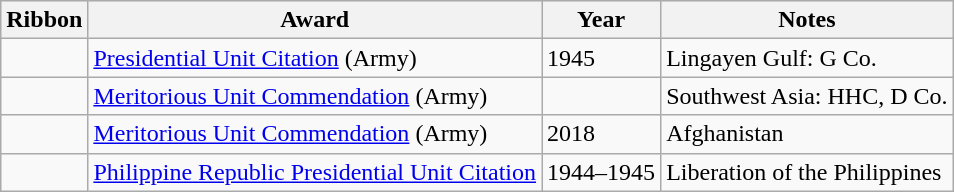<table class="wikitable">
<tr style="background:#efefef;">
<th>Ribbon</th>
<th>Award</th>
<th>Year</th>
<th>Notes</th>
</tr>
<tr>
<td></td>
<td><a href='#'>Presidential Unit Citation</a> (Army)</td>
<td>1945</td>
<td>Lingayen Gulf: G Co.</td>
</tr>
<tr>
<td></td>
<td><a href='#'>Meritorious Unit Commendation</a> (Army)</td>
<td></td>
<td>Southwest Asia: HHC, D Co.</td>
</tr>
<tr>
<td></td>
<td><a href='#'>Meritorious Unit Commendation</a> (Army)</td>
<td>2018</td>
<td>Afghanistan</td>
</tr>
<tr>
<td></td>
<td><a href='#'>Philippine Republic Presidential Unit Citation</a></td>
<td>1944–1945</td>
<td>Liberation of the Philippines</td>
</tr>
</table>
